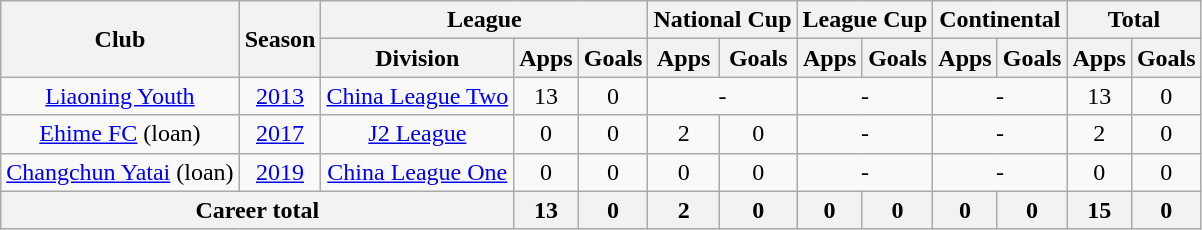<table class="wikitable" style="text-align: center">
<tr>
<th rowspan="2">Club</th>
<th rowspan="2">Season</th>
<th colspan="3">League</th>
<th colspan="2">National Cup</th>
<th colspan="2">League Cup</th>
<th colspan="2">Continental</th>
<th colspan="2">Total</th>
</tr>
<tr>
<th>Division</th>
<th>Apps</th>
<th>Goals</th>
<th>Apps</th>
<th>Goals</th>
<th>Apps</th>
<th>Goals</th>
<th>Apps</th>
<th>Goals</th>
<th>Apps</th>
<th>Goals</th>
</tr>
<tr>
<td><a href='#'>Liaoning Youth</a></td>
<td><a href='#'>2013</a></td>
<td><a href='#'>China League Two</a></td>
<td>13</td>
<td>0</td>
<td colspan="2">-</td>
<td colspan="2">-</td>
<td colspan="2">-</td>
<td>13</td>
<td>0</td>
</tr>
<tr>
<td><a href='#'>Ehime FC</a> (loan)</td>
<td><a href='#'>2017</a></td>
<td><a href='#'>J2 League</a></td>
<td>0</td>
<td>0</td>
<td>2</td>
<td>0</td>
<td colspan="2">-</td>
<td colspan="2">-</td>
<td>2</td>
<td>0</td>
</tr>
<tr>
<td><a href='#'>Changchun Yatai</a> (loan)</td>
<td><a href='#'>2019</a></td>
<td><a href='#'>China League One</a></td>
<td>0</td>
<td>0</td>
<td>0</td>
<td>0</td>
<td colspan="2">-</td>
<td colspan="2">-</td>
<td>0</td>
<td>0</td>
</tr>
<tr>
<th colspan=3>Career total</th>
<th>13</th>
<th>0</th>
<th>2</th>
<th>0</th>
<th>0</th>
<th>0</th>
<th>0</th>
<th>0</th>
<th>15</th>
<th>0</th>
</tr>
</table>
